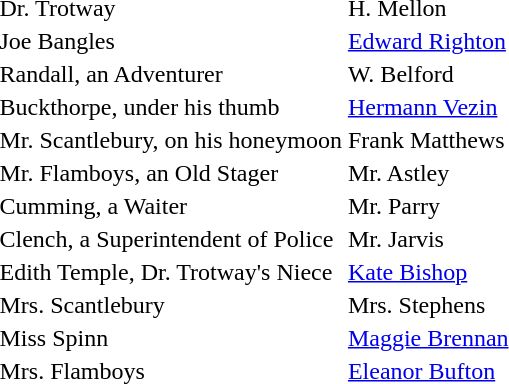<table>
<tr>
<td>Dr. Trotway</td>
<td>H. Mellon</td>
</tr>
<tr>
<td>Joe Bangles</td>
<td><a href='#'>Edward Righton</a></td>
</tr>
<tr>
<td>Randall, an Adventurer</td>
<td>W. Belford</td>
</tr>
<tr>
<td>Buckthorpe, under his thumb</td>
<td><a href='#'>Hermann Vezin</a></td>
</tr>
<tr>
<td>Mr. Scantlebury, on his honeymoon</td>
<td>Frank Matthews</td>
</tr>
<tr>
<td>Mr. Flamboys, an Old Stager</td>
<td>Mr. Astley</td>
</tr>
<tr>
<td>Cumming, a Waiter</td>
<td>Mr. Parry</td>
</tr>
<tr>
<td>Clench, a Superintendent of Police</td>
<td>Mr. Jarvis</td>
</tr>
<tr>
<td>Edith Temple, Dr. Trotway's Niece</td>
<td><a href='#'>Kate Bishop</a></td>
</tr>
<tr>
<td>Mrs. Scantlebury</td>
<td>Mrs. Stephens</td>
</tr>
<tr>
<td>Miss Spinn</td>
<td><a href='#'>Maggie Brennan</a></td>
</tr>
<tr>
<td>Mrs. Flamboys</td>
<td><a href='#'>Eleanor Bufton</a></td>
</tr>
</table>
